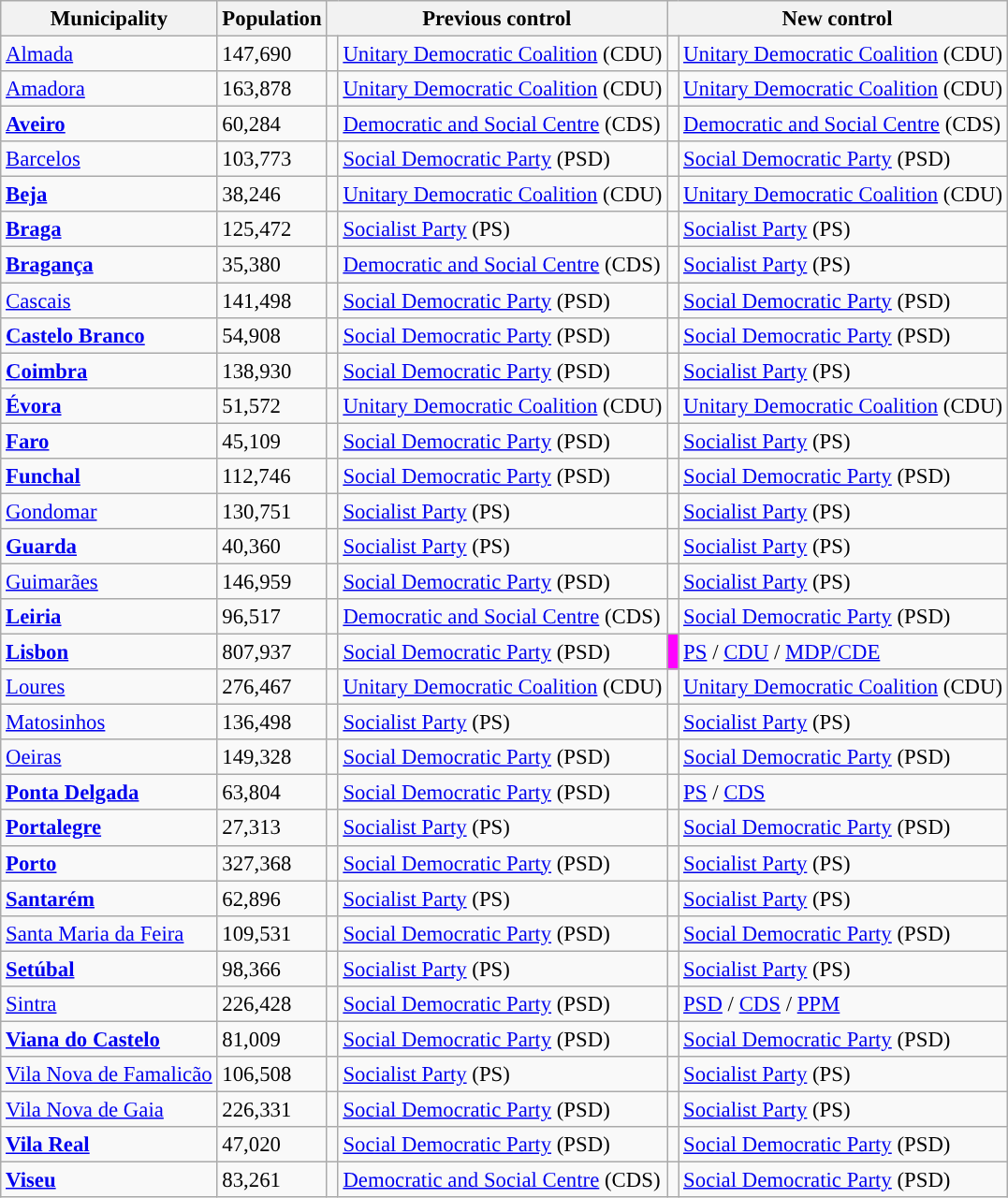<table class="wikitable sortable" style="font-size:95%;">
<tr>
<th>Municipality</th>
<th>Population</th>
<th colspan="2" style="width:200px;">Previous control</th>
<th colspan="2" style="width:200px;">New control</th>
</tr>
<tr>
<td><a href='#'>Almada</a></td>
<td>147,690</td>
<td width="1" style="color:inherit;background:"></td>
<td><a href='#'>Unitary Democratic Coalition</a> (CDU)</td>
<td width="1" style="color:inherit;background:"></td>
<td><a href='#'>Unitary Democratic Coalition</a> (CDU)</td>
</tr>
<tr>
<td><a href='#'>Amadora</a></td>
<td>163,878</td>
<td width="1" style="color:inherit;background:"></td>
<td><a href='#'>Unitary Democratic Coalition</a> (CDU)</td>
<td width="1" style="color:inherit;background:"></td>
<td><a href='#'>Unitary Democratic Coalition</a> (CDU)</td>
</tr>
<tr>
<td><a href='#'><strong>Aveiro</strong></a></td>
<td>60,284</td>
<td width="1" style="color:inherit;background:"></td>
<td><a href='#'>Democratic and Social Centre</a> (CDS)</td>
<td width="1" style="color:inherit;background:"></td>
<td><a href='#'>Democratic and Social Centre</a> (CDS)</td>
</tr>
<tr>
<td><a href='#'>Barcelos</a></td>
<td>103,773</td>
<td width="1" style="color:inherit;background:"></td>
<td><a href='#'>Social Democratic Party</a> (PSD)</td>
<td width="1" style="color:inherit;background:"></td>
<td><a href='#'>Social Democratic Party</a> (PSD)</td>
</tr>
<tr>
<td><a href='#'><strong>Beja</strong></a></td>
<td>38,246</td>
<td width="1" style="color:inherit;background:"></td>
<td><a href='#'>Unitary Democratic Coalition</a> (CDU)</td>
<td width="1" style="color:inherit;background:"></td>
<td><a href='#'>Unitary Democratic Coalition</a> (CDU)</td>
</tr>
<tr>
<td><strong><a href='#'>Braga</a></strong></td>
<td>125,472</td>
<td width="1" style="color:inherit;background:"></td>
<td><a href='#'>Socialist Party</a> (PS)</td>
<td width="1" style="color:inherit;background:"></td>
<td><a href='#'>Socialist Party</a> (PS)</td>
</tr>
<tr>
<td><a href='#'><strong>Bragança</strong></a></td>
<td>35,380</td>
<td width="1" style="color:inherit;background:"></td>
<td><a href='#'>Democratic and Social Centre</a> (CDS)</td>
<td width="1" style="color:inherit;background:"></td>
<td><a href='#'>Socialist Party</a> (PS)</td>
</tr>
<tr>
<td><a href='#'>Cascais</a></td>
<td>141,498</td>
<td width="1" style="color:inherit;background:"></td>
<td><a href='#'>Social Democratic Party</a> (PSD)</td>
<td width="1" style="color:inherit;background:"></td>
<td><a href='#'>Social Democratic Party</a> (PSD)</td>
</tr>
<tr>
<td><a href='#'><strong>Castelo Branco</strong></a></td>
<td>54,908</td>
<td width="1" style="color:inherit;background:"></td>
<td><a href='#'>Social Democratic Party</a> (PSD)</td>
<td width="1" style="color:inherit;background:"></td>
<td><a href='#'>Social Democratic Party</a> (PSD)</td>
</tr>
<tr>
<td><strong><a href='#'>Coimbra</a></strong></td>
<td>138,930</td>
<td width="1" style="color:inherit;background:"></td>
<td><a href='#'>Social Democratic Party</a> (PSD)</td>
<td width="1" style="color:inherit;background:"></td>
<td><a href='#'>Socialist Party</a> (PS)</td>
</tr>
<tr>
<td><strong><a href='#'>Évora</a></strong></td>
<td>51,572</td>
<td width="1" style="color:inherit;background:"></td>
<td><a href='#'>Unitary Democratic Coalition</a> (CDU)</td>
<td width="1" style="color:inherit;background:"></td>
<td><a href='#'>Unitary Democratic Coalition</a> (CDU)</td>
</tr>
<tr>
<td><a href='#'><strong>Faro</strong></a></td>
<td>45,109</td>
<td width="1" style="color:inherit;background:"></td>
<td><a href='#'>Social Democratic Party</a> (PSD)</td>
<td width="1" style="color:inherit;background:"></td>
<td><a href='#'>Socialist Party</a> (PS)</td>
</tr>
<tr>
<td><strong><a href='#'>Funchal</a></strong></td>
<td>112,746</td>
<td width="1" style="color:inherit;background:"></td>
<td><a href='#'>Social Democratic Party</a> (PSD)</td>
<td width="1" style="color:inherit;background:"></td>
<td><a href='#'>Social Democratic Party</a> (PSD)</td>
</tr>
<tr>
<td><a href='#'>Gondomar</a></td>
<td>130,751</td>
<td width="1" style="color:inherit;background:"></td>
<td><a href='#'>Socialist Party</a> (PS)</td>
<td width="1" style="color:inherit;background:"></td>
<td><a href='#'>Socialist Party</a> (PS)</td>
</tr>
<tr>
<td><a href='#'><strong>Guarda</strong></a></td>
<td>40,360</td>
<td width="1" style="color:inherit;background:"></td>
<td><a href='#'>Socialist Party</a> (PS)</td>
<td width="1" style="color:inherit;background:"></td>
<td><a href='#'>Socialist Party</a> (PS)</td>
</tr>
<tr>
<td><a href='#'>Guimarães</a></td>
<td>146,959</td>
<td width="1" style="color:inherit;background:"></td>
<td><a href='#'>Social Democratic Party</a> (PSD)</td>
<td width="1" style="color:inherit;background:"></td>
<td><a href='#'>Socialist Party</a> (PS)</td>
</tr>
<tr>
<td><strong><a href='#'>Leiria</a></strong></td>
<td>96,517</td>
<td width="1" style="color:inherit;background:"></td>
<td><a href='#'>Democratic and Social Centre</a> (CDS)</td>
<td width="1" style="color:inherit;background:"></td>
<td><a href='#'>Social Democratic Party</a> (PSD)</td>
</tr>
<tr>
<td><strong><a href='#'>Lisbon</a></strong></td>
<td>807,937</td>
<td width="1" style="color:inherit;background:"></td>
<td><a href='#'>Social Democratic Party</a> (PSD)</td>
<td width="1" bgcolor="magenta"></td>
<td><a href='#'>PS</a> / <a href='#'>CDU</a> / <a href='#'>MDP/CDE</a></td>
</tr>
<tr>
<td><a href='#'>Loures</a></td>
<td>276,467</td>
<td width="1" style="color:inherit;background:"></td>
<td><a href='#'>Unitary Democratic Coalition</a> (CDU)</td>
<td width="1" style="color:inherit;background:"></td>
<td><a href='#'>Unitary Democratic Coalition</a> (CDU)</td>
</tr>
<tr>
<td><a href='#'>Matosinhos</a></td>
<td>136,498</td>
<td width="1" style="color:inherit;background:"></td>
<td><a href='#'>Socialist Party</a> (PS)</td>
<td width="1" style="color:inherit;background:"></td>
<td><a href='#'>Socialist Party</a> (PS)</td>
</tr>
<tr>
<td><a href='#'>Oeiras</a></td>
<td>149,328</td>
<td width="1" style="color:inherit;background:"></td>
<td><a href='#'>Social Democratic Party</a> (PSD)</td>
<td width="1" style="color:inherit;background:"></td>
<td><a href='#'>Social Democratic Party</a> (PSD)</td>
</tr>
<tr>
<td><strong><a href='#'>Ponta Delgada</a></strong></td>
<td>63,804</td>
<td width="1" style="color:inherit;background:"></td>
<td><a href='#'>Social Democratic Party</a> (PSD)</td>
<td width="1" style="color:inherit;background:"></td>
<td><a href='#'>PS</a> / <a href='#'>CDS</a></td>
</tr>
<tr>
<td><a href='#'><strong>Portalegre</strong></a></td>
<td>27,313</td>
<td width="1" style="color:inherit;background:"></td>
<td><a href='#'>Socialist Party</a> (PS)</td>
<td width="1" style="color:inherit;background:"></td>
<td><a href='#'>Social Democratic Party</a> (PSD)</td>
</tr>
<tr>
<td><strong><a href='#'>Porto</a></strong></td>
<td>327,368</td>
<td width="1" style="color:inherit;background:"></td>
<td><a href='#'>Social Democratic Party</a> (PSD)</td>
<td width="1" style="color:inherit;background:"></td>
<td><a href='#'>Socialist Party</a> (PS)</td>
</tr>
<tr>
<td><a href='#'><strong>Santarém</strong></a></td>
<td>62,896</td>
<td width="1" style="color:inherit;background:"></td>
<td><a href='#'>Socialist Party</a> (PS)</td>
<td width="1" style="color:inherit;background:"></td>
<td><a href='#'>Socialist Party</a> (PS)</td>
</tr>
<tr>
<td><a href='#'>Santa Maria da Feira</a></td>
<td>109,531</td>
<td width="1" style="color:inherit;background:"></td>
<td><a href='#'>Social Democratic Party</a> (PSD)</td>
<td width="1" style="color:inherit;background:"></td>
<td><a href='#'>Social Democratic Party</a> (PSD)</td>
</tr>
<tr>
<td><strong><a href='#'>Setúbal</a></strong></td>
<td>98,366</td>
<td width="1" style="color:inherit;background:"></td>
<td><a href='#'>Socialist Party</a> (PS)</td>
<td width="1" style="color:inherit;background:"></td>
<td><a href='#'>Socialist Party</a> (PS)</td>
</tr>
<tr>
<td><a href='#'>Sintra</a></td>
<td>226,428</td>
<td width="1" style="color:inherit;background:"></td>
<td><a href='#'>Social Democratic Party</a> (PSD)</td>
<td width="1" style="color:inherit;background:"></td>
<td><a href='#'>PSD</a> / <a href='#'>CDS</a> / <a href='#'>PPM</a></td>
</tr>
<tr>
<td><strong><a href='#'>Viana do Castelo</a></strong></td>
<td>81,009</td>
<td width="1" style="color:inherit;background:"></td>
<td><a href='#'>Social Democratic Party</a> (PSD)</td>
<td width="1" style="color:inherit;background:"></td>
<td><a href='#'>Social Democratic Party</a> (PSD)</td>
</tr>
<tr>
<td><a href='#'>Vila Nova de Famalicão</a></td>
<td>106,508</td>
<td width="1" style="color:inherit;background:"></td>
<td><a href='#'>Socialist Party</a> (PS)</td>
<td width="1" style="color:inherit;background:"></td>
<td><a href='#'>Socialist Party</a> (PS)</td>
</tr>
<tr>
<td><a href='#'>Vila Nova de Gaia</a></td>
<td>226,331</td>
<td width="1" style="color:inherit;background:"></td>
<td><a href='#'>Social Democratic Party</a> (PSD)</td>
<td width="1" style="color:inherit;background:"></td>
<td><a href='#'>Socialist Party</a> (PS)</td>
</tr>
<tr>
<td><strong><a href='#'>Vila Real</a></strong></td>
<td>47,020</td>
<td width="1" style="color:inherit;background:"></td>
<td><a href='#'>Social Democratic Party</a> (PSD)</td>
<td width="1" style="color:inherit;background:"></td>
<td><a href='#'>Social Democratic Party</a> (PSD)</td>
</tr>
<tr>
<td><strong><a href='#'>Viseu</a></strong></td>
<td>83,261</td>
<td width="1" style="color:inherit;background:"></td>
<td><a href='#'>Democratic and Social Centre</a> (CDS)</td>
<td width="1" style="color:inherit;background:"></td>
<td><a href='#'>Social Democratic Party</a> (PSD)</td>
</tr>
</table>
